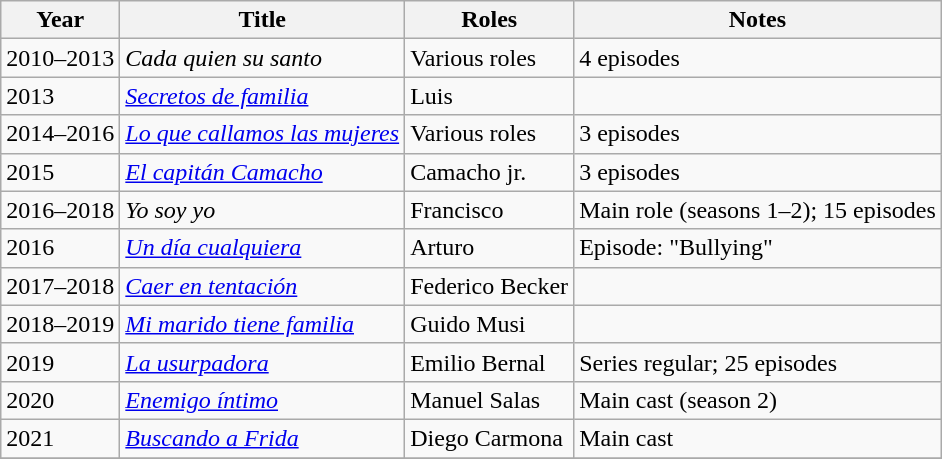<table class="wikitable sortable">
<tr>
<th>Year</th>
<th>Title</th>
<th>Roles</th>
<th>Notes</th>
</tr>
<tr>
<td>2010–2013</td>
<td><em>Cada quien su santo</em></td>
<td>Various roles</td>
<td>4 episodes</td>
</tr>
<tr>
<td>2013</td>
<td><em><a href='#'>Secretos de familia</a></em></td>
<td>Luis</td>
<td></td>
</tr>
<tr>
<td>2014–2016</td>
<td><em><a href='#'>Lo que callamos las mujeres</a></em></td>
<td>Various roles</td>
<td>3 episodes</td>
</tr>
<tr>
<td>2015</td>
<td><em><a href='#'>El capitán Camacho</a></em></td>
<td>Camacho jr.</td>
<td>3 episodes</td>
</tr>
<tr>
<td>2016–2018</td>
<td><em>Yo soy yo</em></td>
<td>Francisco</td>
<td>Main role (seasons 1–2); 15 episodes</td>
</tr>
<tr>
<td>2016</td>
<td><em><a href='#'>Un día cualquiera</a></em></td>
<td>Arturo</td>
<td>Episode: "Bullying"</td>
</tr>
<tr>
<td>2017–2018</td>
<td><em><a href='#'>Caer en tentación</a></em></td>
<td>Federico Becker</td>
<td></td>
</tr>
<tr>
<td>2018–2019</td>
<td><em><a href='#'>Mi marido tiene familia</a></em></td>
<td>Guido Musi</td>
<td></td>
</tr>
<tr>
<td>2019</td>
<td><em><a href='#'>La usurpadora</a></em></td>
<td>Emilio Bernal</td>
<td>Series regular; 25 episodes</td>
</tr>
<tr>
<td>2020</td>
<td><em><a href='#'>Enemigo íntimo</a></em></td>
<td>Manuel Salas</td>
<td>Main cast (season 2)</td>
</tr>
<tr>
<td>2021</td>
<td><em><a href='#'>Buscando a Frida</a></em></td>
<td>Diego Carmona</td>
<td>Main cast</td>
</tr>
<tr>
</tr>
</table>
